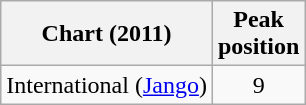<table class="wikitable sortable">
<tr>
<th align="right">Chart (2011)</th>
<th align="center">Peak<br>position</th>
</tr>
<tr>
<td align="left">International (<a href='#'>Jango</a>)</td>
<td align="center">9</td>
</tr>
</table>
